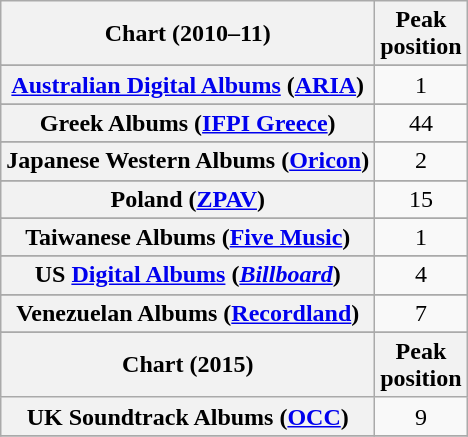<table class="wikitable plainrowheaders sortable" style="text-align:center;">
<tr>
<th>Chart (2010–11)</th>
<th>Peak<br>position</th>
</tr>
<tr>
</tr>
<tr>
<th scope="row"><a href='#'>Australian Digital Albums</a> (<a href='#'>ARIA</a>)</th>
<td>1</td>
</tr>
<tr>
</tr>
<tr>
</tr>
<tr>
</tr>
<tr>
</tr>
<tr>
</tr>
<tr>
</tr>
<tr>
</tr>
<tr>
</tr>
<tr>
<th scope="row">Greek Albums (<a href='#'>IFPI Greece</a>)</th>
<td>44</td>
</tr>
<tr>
</tr>
<tr>
<th scope="row">Japanese Western Albums (<a href='#'>Oricon</a>)</th>
<td>2</td>
</tr>
<tr>
</tr>
<tr>
</tr>
<tr>
<th scope="row">Poland (<a href='#'>ZPAV</a>)</th>
<td>15</td>
</tr>
<tr>
</tr>
<tr>
</tr>
<tr>
<th scope="row">Taiwanese Albums (<a href='#'>Five Music</a>)</th>
<td>1</td>
</tr>
<tr>
</tr>
<tr>
</tr>
<tr>
<th scope="row">US <a href='#'>Digital Albums</a> (<em><a href='#'>Billboard</a></em>)</th>
<td>4</td>
</tr>
<tr>
</tr>
<tr>
<th scope="row">Venezuelan Albums (<a href='#'>Recordland</a>)</th>
<td>7</td>
</tr>
<tr>
</tr>
<tr>
<th>Chart (2015)</th>
<th>Peak<br>position</th>
</tr>
<tr>
<th scope="row">UK Soundtrack Albums (<a href='#'>OCC</a>)</th>
<td>9</td>
</tr>
<tr>
</tr>
</table>
